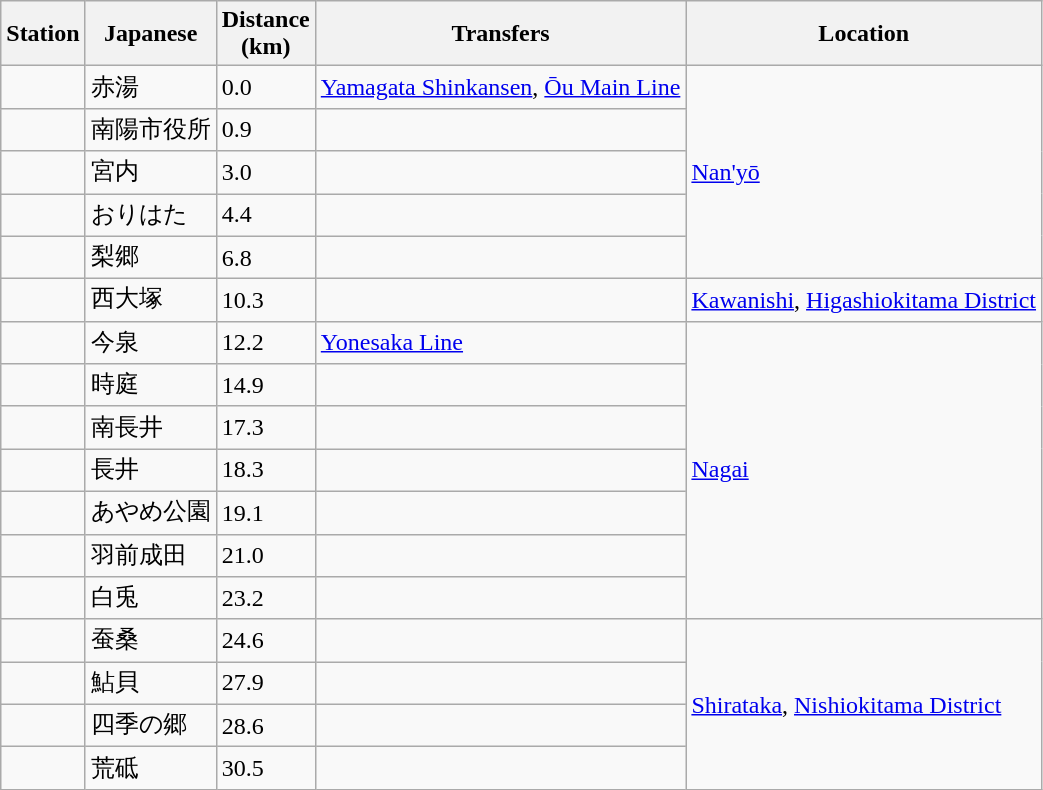<table class=wikitable>
<tr>
<th>Station</th>
<th>Japanese</th>
<th>Distance<br>(km)</th>
<th>Transfers</th>
<th>Location</th>
</tr>
<tr>
<td></td>
<td>赤湯</td>
<td>0.0</td>
<td><a href='#'>Yamagata Shinkansen</a>, <a href='#'>Ōu Main Line</a></td>
<td rowspan=5><a href='#'>Nan'yō</a></td>
</tr>
<tr>
<td></td>
<td>南陽市役所</td>
<td>0.9</td>
<td></td>
</tr>
<tr>
<td></td>
<td>宮内</td>
<td>3.0</td>
<td></td>
</tr>
<tr>
<td></td>
<td>おりはた</td>
<td>4.4</td>
<td></td>
</tr>
<tr>
<td></td>
<td>梨郷</td>
<td>6.8</td>
<td></td>
</tr>
<tr>
<td></td>
<td>西大塚</td>
<td>10.3</td>
<td></td>
<td><a href='#'>Kawanishi</a>, <a href='#'>Higashiokitama District</a></td>
</tr>
<tr>
<td></td>
<td>今泉</td>
<td>12.2</td>
<td><a href='#'>Yonesaka Line</a></td>
<td rowspan=7><a href='#'>Nagai</a></td>
</tr>
<tr>
<td></td>
<td>時庭</td>
<td>14.9</td>
<td></td>
</tr>
<tr>
<td></td>
<td>南長井</td>
<td>17.3</td>
<td></td>
</tr>
<tr>
<td></td>
<td>長井</td>
<td>18.3</td>
<td></td>
</tr>
<tr>
<td></td>
<td>あやめ公園</td>
<td>19.1</td>
<td></td>
</tr>
<tr>
<td></td>
<td>羽前成田</td>
<td>21.0</td>
<td></td>
</tr>
<tr>
<td></td>
<td>白兎</td>
<td>23.2</td>
<td></td>
</tr>
<tr>
<td></td>
<td>蚕桑</td>
<td>24.6</td>
<td></td>
<td rowspan=4><a href='#'>Shirataka</a>, <a href='#'>Nishiokitama District</a></td>
</tr>
<tr>
<td></td>
<td>鮎貝</td>
<td>27.9</td>
<td></td>
</tr>
<tr>
<td></td>
<td>四季の郷</td>
<td>28.6</td>
<td></td>
</tr>
<tr>
<td></td>
<td>荒砥</td>
<td>30.5</td>
<td></td>
</tr>
</table>
